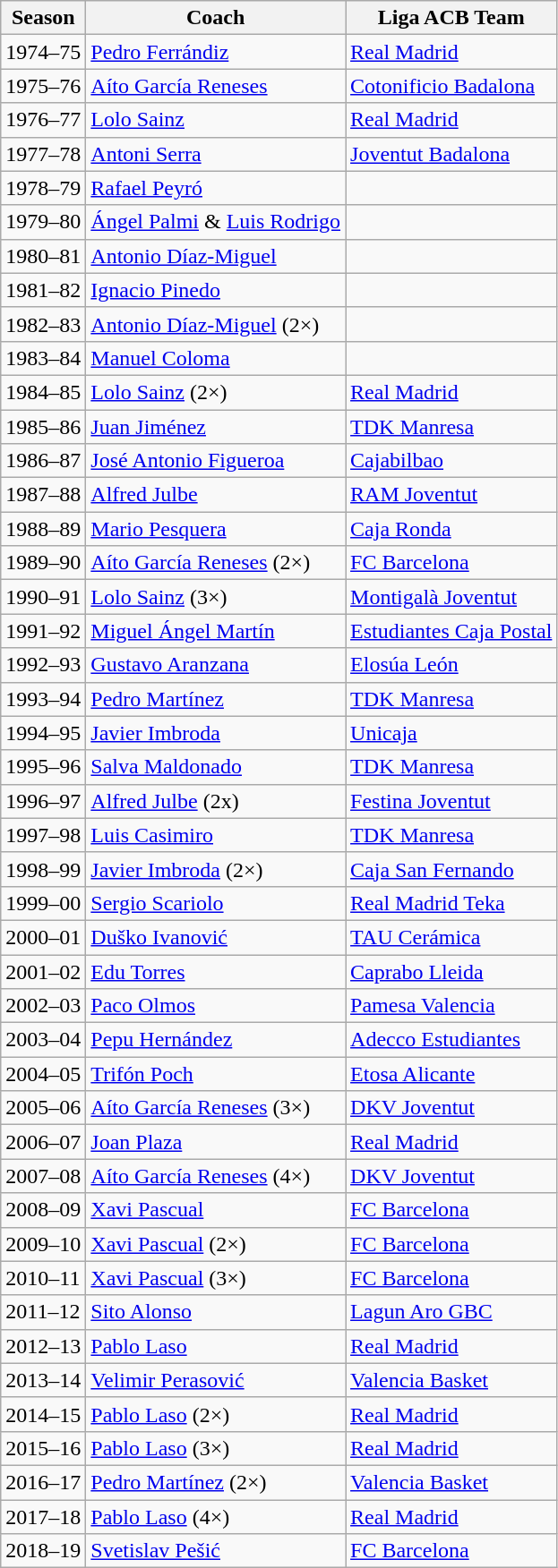<table class="wikitable">
<tr>
<th>Season</th>
<th>Coach</th>
<th>Liga ACB Team</th>
</tr>
<tr>
<td>1974–75</td>
<td> <a href='#'>Pedro Ferrándiz</a></td>
<td><a href='#'>Real Madrid</a></td>
</tr>
<tr>
<td>1975–76</td>
<td> <a href='#'>Aíto García Reneses</a></td>
<td><a href='#'>Cotonificio Badalona</a></td>
</tr>
<tr>
<td>1976–77</td>
<td> <a href='#'>Lolo Sainz</a></td>
<td><a href='#'>Real Madrid</a></td>
</tr>
<tr>
<td>1977–78</td>
<td> <a href='#'>Antoni Serra</a></td>
<td><a href='#'>Joventut Badalona</a></td>
</tr>
<tr>
<td>1978–79</td>
<td> <a href='#'>Rafael Peyró</a></td>
<td></td>
</tr>
<tr>
<td>1979–80</td>
<td> <a href='#'>Ángel Palmi</a> &  <a href='#'>Luis Rodrigo</a></td>
<td></td>
</tr>
<tr>
<td>1980–81</td>
<td> <a href='#'>Antonio Díaz-Miguel</a></td>
<td></td>
</tr>
<tr>
<td>1981–82</td>
<td> <a href='#'>Ignacio Pinedo</a></td>
<td></td>
</tr>
<tr>
<td>1982–83</td>
<td> <a href='#'>Antonio Díaz-Miguel</a> (2×)</td>
<td></td>
</tr>
<tr>
<td>1983–84</td>
<td> <a href='#'>Manuel Coloma</a></td>
<td></td>
</tr>
<tr>
<td>1984–85</td>
<td> <a href='#'>Lolo Sainz</a> (2×)</td>
<td><a href='#'>Real Madrid</a></td>
</tr>
<tr>
<td>1985–86</td>
<td> <a href='#'>Juan Jiménez</a></td>
<td><a href='#'>TDK Manresa</a></td>
</tr>
<tr>
<td>1986–87</td>
<td> <a href='#'>José Antonio Figueroa</a></td>
<td><a href='#'>Cajabilbao</a></td>
</tr>
<tr>
<td>1987–88</td>
<td> <a href='#'>Alfred Julbe</a></td>
<td><a href='#'>RAM Joventut</a></td>
</tr>
<tr>
<td>1988–89</td>
<td> <a href='#'>Mario Pesquera</a></td>
<td><a href='#'>Caja Ronda</a></td>
</tr>
<tr>
<td>1989–90</td>
<td> <a href='#'>Aíto García Reneses</a> (2×)</td>
<td><a href='#'>FC Barcelona</a></td>
</tr>
<tr>
<td>1990–91</td>
<td> <a href='#'>Lolo Sainz</a> (3×)</td>
<td><a href='#'>Montigalà Joventut</a></td>
</tr>
<tr>
<td>1991–92</td>
<td> <a href='#'>Miguel Ángel Martín</a></td>
<td><a href='#'>Estudiantes Caja Postal</a></td>
</tr>
<tr>
<td>1992–93</td>
<td> <a href='#'>Gustavo Aranzana</a></td>
<td><a href='#'>Elosúa León</a></td>
</tr>
<tr>
<td>1993–94</td>
<td> <a href='#'>Pedro Martínez</a></td>
<td><a href='#'>TDK Manresa</a></td>
</tr>
<tr>
<td>1994–95</td>
<td> <a href='#'>Javier Imbroda</a></td>
<td><a href='#'>Unicaja</a></td>
</tr>
<tr>
<td>1995–96</td>
<td> <a href='#'>Salva Maldonado</a></td>
<td><a href='#'>TDK Manresa</a></td>
</tr>
<tr>
<td>1996–97</td>
<td> <a href='#'>Alfred Julbe</a> (2x)</td>
<td><a href='#'>Festina Joventut</a></td>
</tr>
<tr>
<td>1997–98</td>
<td> <a href='#'>Luis Casimiro</a></td>
<td><a href='#'>TDK Manresa</a></td>
</tr>
<tr>
<td>1998–99</td>
<td> <a href='#'>Javier Imbroda</a> (2×)</td>
<td><a href='#'>Caja San Fernando</a></td>
</tr>
<tr>
<td>1999–00</td>
<td> <a href='#'>Sergio Scariolo</a></td>
<td><a href='#'>Real Madrid Teka</a></td>
</tr>
<tr>
<td>2000–01</td>
<td> <a href='#'>Duško Ivanović</a></td>
<td><a href='#'>TAU Cerámica</a></td>
</tr>
<tr>
<td>2001–02</td>
<td> <a href='#'>Edu Torres</a></td>
<td><a href='#'>Caprabo Lleida</a></td>
</tr>
<tr>
<td>2002–03</td>
<td> <a href='#'>Paco Olmos</a></td>
<td><a href='#'>Pamesa Valencia</a></td>
</tr>
<tr>
<td>2003–04</td>
<td> <a href='#'>Pepu Hernández</a></td>
<td><a href='#'>Adecco Estudiantes</a></td>
</tr>
<tr>
<td>2004–05</td>
<td> <a href='#'>Trifón Poch</a></td>
<td><a href='#'>Etosa Alicante</a></td>
</tr>
<tr>
<td>2005–06</td>
<td> <a href='#'>Aíto García Reneses</a> (3×)</td>
<td><a href='#'>DKV Joventut</a></td>
</tr>
<tr>
<td>2006–07</td>
<td> <a href='#'>Joan Plaza</a></td>
<td><a href='#'>Real Madrid</a></td>
</tr>
<tr>
<td>2007–08</td>
<td> <a href='#'>Aíto García Reneses</a> (4×)</td>
<td><a href='#'>DKV Joventut</a></td>
</tr>
<tr>
<td>2008–09</td>
<td> <a href='#'>Xavi Pascual</a></td>
<td><a href='#'>FC Barcelona</a></td>
</tr>
<tr>
<td>2009–10</td>
<td> <a href='#'>Xavi Pascual</a> (2×)</td>
<td><a href='#'>FC Barcelona</a></td>
</tr>
<tr>
<td>2010–11</td>
<td> <a href='#'>Xavi Pascual</a> (3×)</td>
<td><a href='#'>FC Barcelona</a></td>
</tr>
<tr>
<td>2011–12</td>
<td> <a href='#'>Sito Alonso</a></td>
<td><a href='#'>Lagun Aro GBC</a></td>
</tr>
<tr>
<td>2012–13</td>
<td> <a href='#'>Pablo Laso</a></td>
<td><a href='#'>Real Madrid</a></td>
</tr>
<tr>
<td>2013–14</td>
<td> <a href='#'>Velimir Perasović</a></td>
<td><a href='#'>Valencia Basket</a></td>
</tr>
<tr>
<td>2014–15</td>
<td> <a href='#'>Pablo Laso</a> (2×)</td>
<td><a href='#'>Real Madrid</a></td>
</tr>
<tr>
<td>2015–16</td>
<td> <a href='#'>Pablo Laso</a> (3×)</td>
<td><a href='#'>Real Madrid</a></td>
</tr>
<tr>
<td>2016–17</td>
<td> <a href='#'>Pedro Martínez</a> (2×)</td>
<td><a href='#'>Valencia Basket</a></td>
</tr>
<tr>
<td>2017–18</td>
<td> <a href='#'>Pablo Laso</a> (4×)</td>
<td><a href='#'>Real Madrid</a></td>
</tr>
<tr>
<td>2018–19</td>
<td> <a href='#'>Svetislav Pešić</a></td>
<td><a href='#'>FC Barcelona</a></td>
</tr>
</table>
